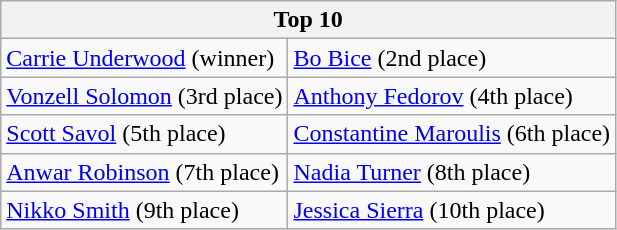<table class="wikitable" align="center">
<tr>
<th colspan="2">Top 10</th>
</tr>
<tr>
<td><a href='#'>Carrie Underwood</a> (winner)</td>
<td><a href='#'>Bo Bice</a> (2nd place)</td>
</tr>
<tr>
<td><a href='#'>Vonzell Solomon</a> (3rd place)</td>
<td><a href='#'>Anthony Fedorov</a> (4th place)</td>
</tr>
<tr>
<td><a href='#'>Scott Savol</a> (5th place)</td>
<td><a href='#'>Constantine Maroulis</a> (6th place)</td>
</tr>
<tr>
<td><a href='#'>Anwar Robinson</a> (7th place)</td>
<td><a href='#'>Nadia Turner</a> (8th place)</td>
</tr>
<tr>
<td><a href='#'>Nikko Smith</a> (9th place)</td>
<td><a href='#'>Jessica Sierra</a> (10th place)</td>
</tr>
</table>
